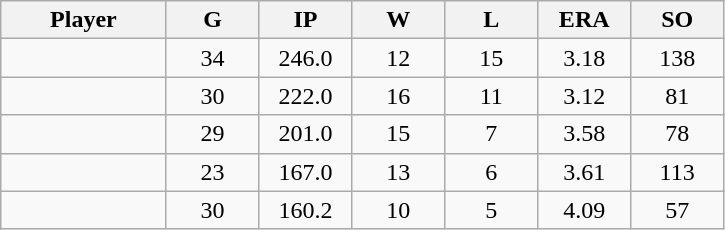<table class="wikitable sortable">
<tr>
<th bgcolor="#DDDDFF" width="16%">Player</th>
<th bgcolor="#DDDDFF" width="9%">G</th>
<th bgcolor="#DDDDFF" width="9%">IP</th>
<th bgcolor="#DDDDFF" width="9%">W</th>
<th bgcolor="#DDDDFF" width="9%">L</th>
<th bgcolor="#DDDDFF" width="9%">ERA</th>
<th bgcolor="#DDDDFF" width="9%">SO</th>
</tr>
<tr align="center">
<td></td>
<td>34</td>
<td>246.0</td>
<td>12</td>
<td>15</td>
<td>3.18</td>
<td>138</td>
</tr>
<tr align="center">
<td></td>
<td>30</td>
<td>222.0</td>
<td>16</td>
<td>11</td>
<td>3.12</td>
<td>81</td>
</tr>
<tr align="center">
<td></td>
<td>29</td>
<td>201.0</td>
<td>15</td>
<td>7</td>
<td>3.58</td>
<td>78</td>
</tr>
<tr align="center">
<td></td>
<td>23</td>
<td>167.0</td>
<td>13</td>
<td>6</td>
<td>3.61</td>
<td>113</td>
</tr>
<tr align="center">
<td></td>
<td>30</td>
<td>160.2</td>
<td>10</td>
<td>5</td>
<td>4.09</td>
<td>57</td>
</tr>
</table>
